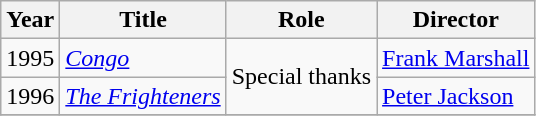<table class="wikitable sortable" border="1">
<tr>
<th>Year</th>
<th>Title</th>
<th>Role</th>
<th>Director</th>
</tr>
<tr>
<td>1995</td>
<td><em><a href='#'>Congo</a></em></td>
<td rowspan="2">Special thanks</td>
<td><a href='#'>Frank Marshall</a></td>
</tr>
<tr>
<td>1996</td>
<td><em><a href='#'>The Frighteners</a></em></td>
<td><a href='#'>Peter Jackson</a></td>
</tr>
<tr>
</tr>
</table>
